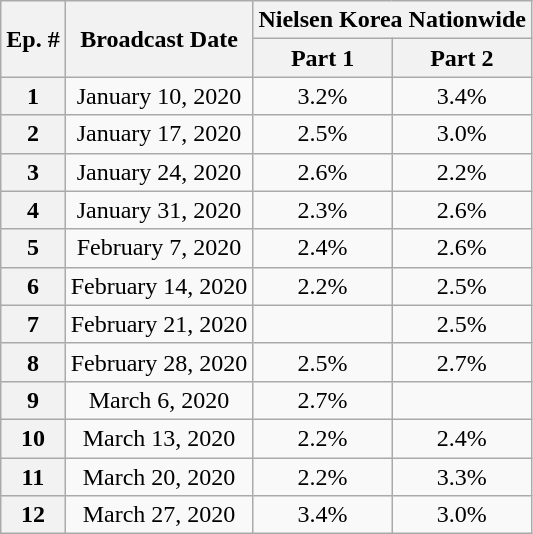<table class="wikitable sortable" style="text-align:center;">
<tr>
<th rowspan=2>Ep. #</th>
<th rowspan=2>Broadcast Date</th>
<th colspan=2>Nielsen Korea Nationwide</th>
</tr>
<tr>
<th>Part 1</th>
<th>Part 2</th>
</tr>
<tr>
<th>1</th>
<td>January 10, 2020</td>
<td>3.2%</td>
<td>3.4%</td>
</tr>
<tr>
<th>2</th>
<td>January 17, 2020</td>
<td>2.5%</td>
<td>3.0%</td>
</tr>
<tr>
<th>3</th>
<td>January 24, 2020</td>
<td>2.6%</td>
<td>2.2%</td>
</tr>
<tr>
<th>4</th>
<td>January 31, 2020</td>
<td>2.3%</td>
<td>2.6%</td>
</tr>
<tr>
<th>5</th>
<td>February 7, 2020</td>
<td>2.4%</td>
<td>2.6%</td>
</tr>
<tr>
<th>6</th>
<td>February 14, 2020</td>
<td>2.2%</td>
<td>2.5%</td>
</tr>
<tr>
<th>7</th>
<td>February 21, 2020</td>
<td></td>
<td>2.5%</td>
</tr>
<tr>
<th>8</th>
<td>February 28, 2020</td>
<td>2.5%</td>
<td>2.7%</td>
</tr>
<tr>
<th>9</th>
<td>March 6, 2020</td>
<td>2.7%</td>
<td></td>
</tr>
<tr>
<th>10</th>
<td>March 13, 2020</td>
<td>2.2%</td>
<td>2.4%</td>
</tr>
<tr>
<th>11</th>
<td>March 20, 2020</td>
<td>2.2%</td>
<td>3.3%</td>
</tr>
<tr>
<th>12</th>
<td>March 27, 2020</td>
<td>3.4%</td>
<td>3.0%</td>
</tr>
</table>
